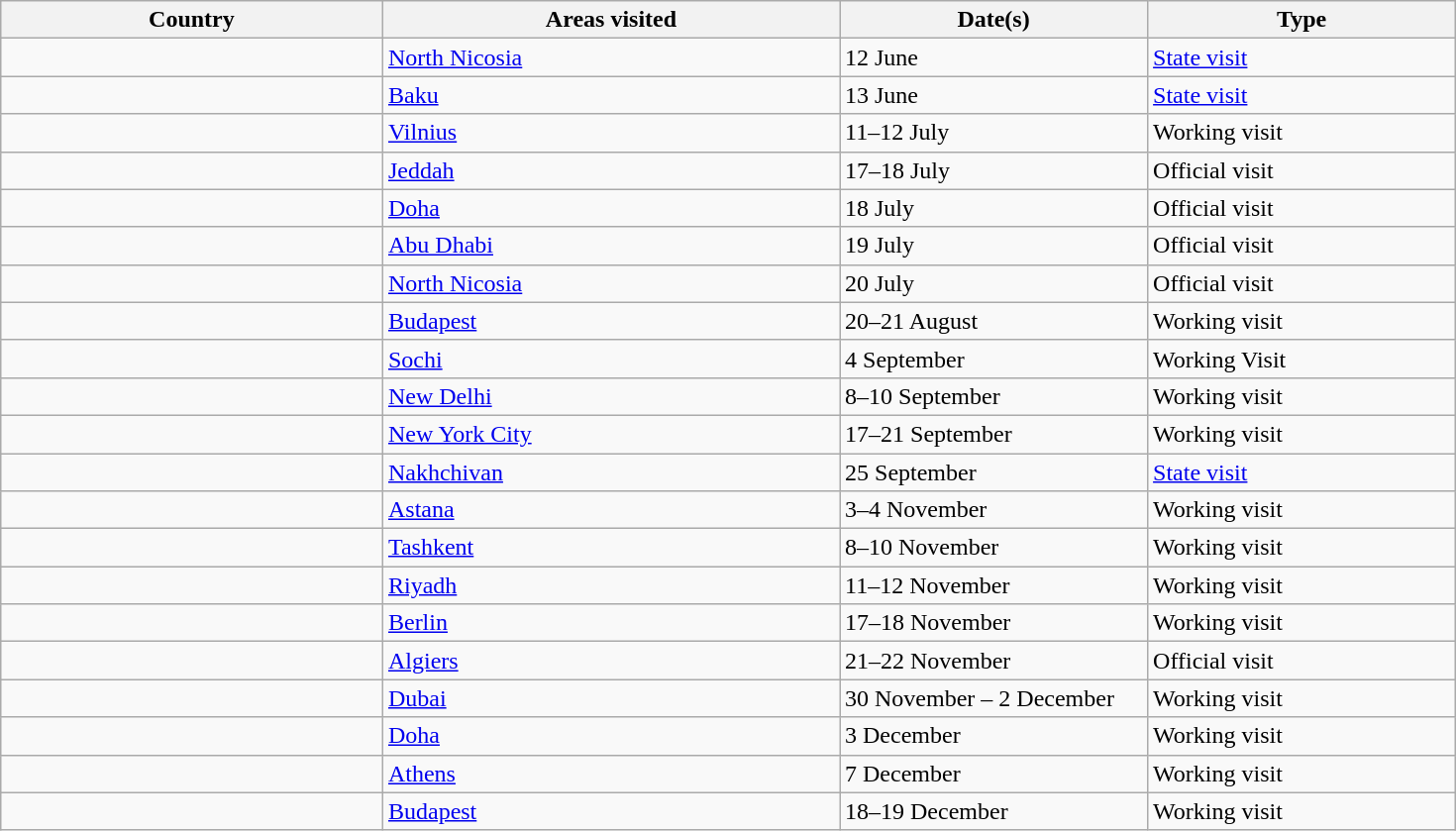<table class="wikitable" style="margin: 1em auto 1em auto">
<tr>
<th width=250>Country</th>
<th width=300>Areas visited</th>
<th width=200>Date(s)</th>
<th width=200>Type</th>
</tr>
<tr>
<td></td>
<td><a href='#'>North Nicosia</a></td>
<td>12 June</td>
<td><a href='#'>State visit</a></td>
</tr>
<tr>
<td></td>
<td><a href='#'>Baku</a></td>
<td>13 June</td>
<td><a href='#'>State visit</a></td>
</tr>
<tr>
<td></td>
<td><a href='#'>Vilnius</a></td>
<td>11–12 July</td>
<td>Working visit</td>
</tr>
<tr>
<td></td>
<td><a href='#'>Jeddah</a></td>
<td>17–18 July</td>
<td>Official visit</td>
</tr>
<tr>
<td></td>
<td><a href='#'>Doha</a></td>
<td>18 July</td>
<td>Official visit</td>
</tr>
<tr>
<td></td>
<td><a href='#'>Abu Dhabi</a></td>
<td>19 July</td>
<td>Official visit</td>
</tr>
<tr>
<td></td>
<td><a href='#'>North Nicosia</a></td>
<td>20 July</td>
<td>Official visit</td>
</tr>
<tr>
<td></td>
<td><a href='#'>Budapest</a></td>
<td>20–21 August</td>
<td>Working visit</td>
</tr>
<tr>
<td></td>
<td><a href='#'>Sochi</a></td>
<td>4 September</td>
<td>Working Visit</td>
</tr>
<tr>
<td></td>
<td><a href='#'>New Delhi</a></td>
<td>8–10 September</td>
<td>Working visit</td>
</tr>
<tr>
<td></td>
<td><a href='#'>New York City</a></td>
<td>17–21 September</td>
<td>Working visit</td>
</tr>
<tr>
<td></td>
<td><a href='#'>Nakhchivan</a></td>
<td>25 September</td>
<td><a href='#'>State visit</a></td>
</tr>
<tr>
<td></td>
<td><a href='#'>Astana</a></td>
<td>3–4 November</td>
<td>Working visit</td>
</tr>
<tr>
<td></td>
<td><a href='#'>Tashkent</a></td>
<td>8–10 November</td>
<td>Working visit</td>
</tr>
<tr>
<td></td>
<td><a href='#'>Riyadh</a></td>
<td>11–12 November</td>
<td>Working visit</td>
</tr>
<tr>
<td></td>
<td><a href='#'>Berlin</a></td>
<td>17–18 November</td>
<td>Working visit</td>
</tr>
<tr>
<td></td>
<td><a href='#'>Algiers</a></td>
<td>21–22 November</td>
<td>Official visit</td>
</tr>
<tr>
<td></td>
<td><a href='#'>Dubai</a></td>
<td>30 November – 2 December</td>
<td>Working visit</td>
</tr>
<tr>
<td></td>
<td><a href='#'>Doha</a></td>
<td>3 December</td>
<td>Working visit</td>
</tr>
<tr>
<td></td>
<td><a href='#'>Athens</a></td>
<td>7 December</td>
<td>Working visit</td>
</tr>
<tr>
<td></td>
<td><a href='#'>Budapest</a></td>
<td>18–19 December</td>
<td>Working visit</td>
</tr>
</table>
